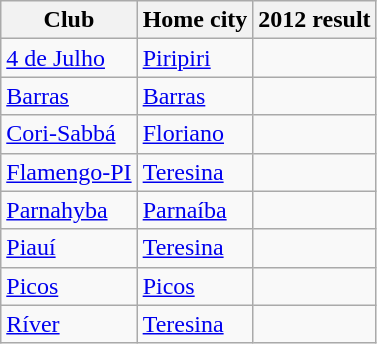<table class="wikitable sortable">
<tr>
<th>Club</th>
<th>Home city</th>
<th>2012 result</th>
</tr>
<tr>
<td><a href='#'>4 de Julho</a></td>
<td><a href='#'>Piripiri</a></td>
<td></td>
</tr>
<tr>
<td><a href='#'>Barras</a></td>
<td><a href='#'>Barras</a></td>
<td></td>
</tr>
<tr>
<td><a href='#'>Cori-Sabbá</a></td>
<td><a href='#'>Floriano</a></td>
<td></td>
</tr>
<tr>
<td><a href='#'>Flamengo-PI</a></td>
<td><a href='#'>Teresina</a></td>
<td></td>
</tr>
<tr>
<td><a href='#'>Parnahyba</a></td>
<td><a href='#'>Parnaíba</a></td>
<td></td>
</tr>
<tr>
<td><a href='#'>Piauí</a></td>
<td><a href='#'>Teresina</a></td>
<td></td>
</tr>
<tr>
<td><a href='#'>Picos</a></td>
<td><a href='#'>Picos</a></td>
<td></td>
</tr>
<tr>
<td><a href='#'>Ríver</a></td>
<td><a href='#'>Teresina</a></td>
<td></td>
</tr>
</table>
